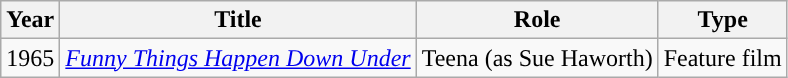<table class="wikitable">
<tr>
<th>Year</th>
<th>Title</th>
<th>Role</th>
<th>Type</th>
</tr>
<tr>
<td>1965</td>
<td><em><a href='#'>Funny Things Happen Down Under</a></em></td>
<td>Teena (as Sue Haworth)</td>
<td>Feature film</td>
</tr>
</table>
